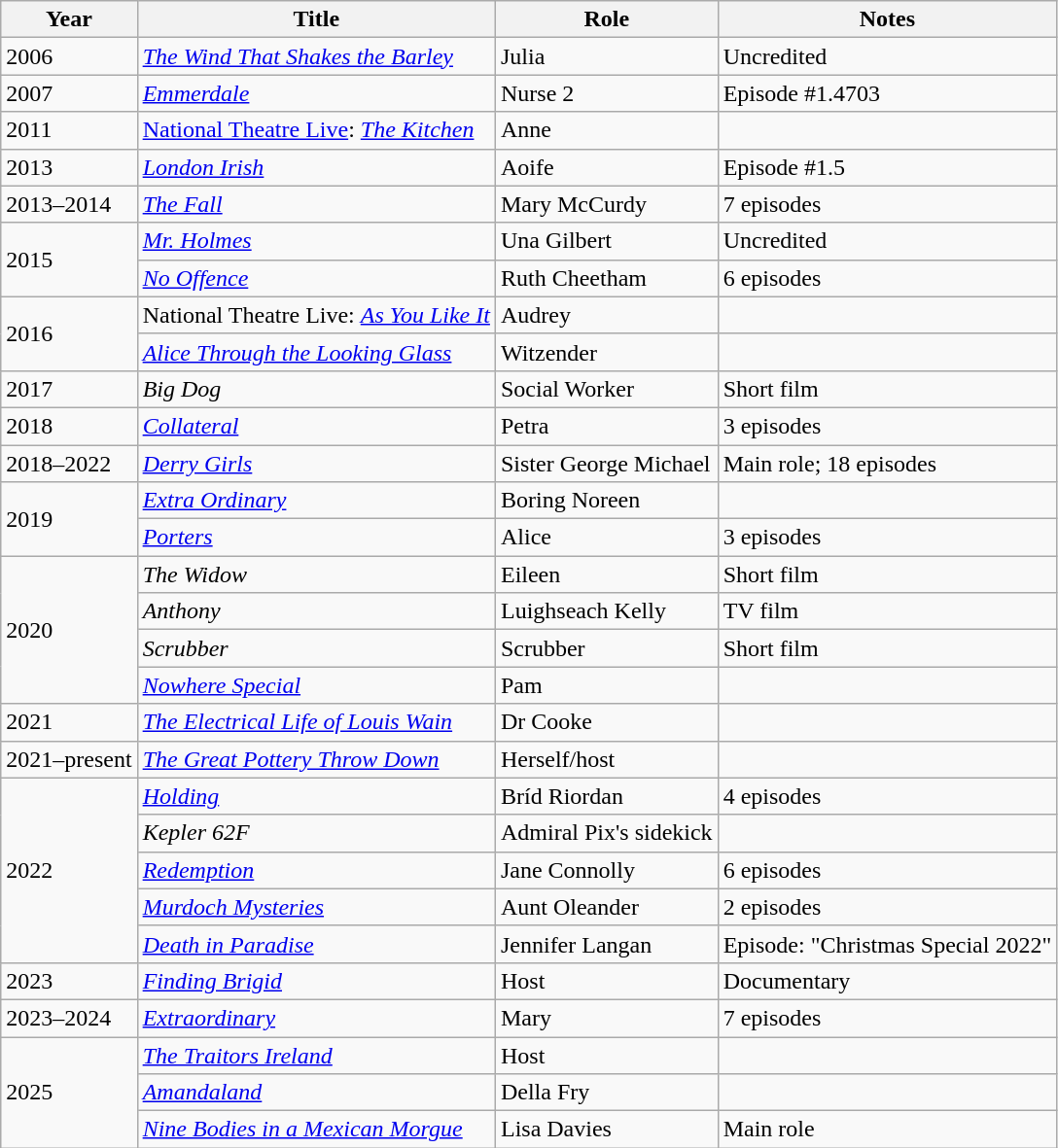<table class="wikitable">
<tr>
<th>Year</th>
<th>Title</th>
<th>Role</th>
<th>Notes</th>
</tr>
<tr>
<td>2006</td>
<td><em><a href='#'>The Wind That Shakes the Barley</a></em></td>
<td>Julia</td>
<td>Uncredited</td>
</tr>
<tr>
<td>2007</td>
<td><em><a href='#'>Emmerdale</a></em></td>
<td>Nurse 2</td>
<td>Episode #1.4703</td>
</tr>
<tr>
<td>2011</td>
<td><a href='#'>National Theatre Live</a>: <em><a href='#'>The Kitchen</a></em></td>
<td>Anne</td>
<td></td>
</tr>
<tr>
<td>2013</td>
<td><em><a href='#'>London Irish</a></em></td>
<td>Aoife</td>
<td>Episode #1.5</td>
</tr>
<tr>
<td>2013–2014</td>
<td><em><a href='#'>The Fall</a></em></td>
<td>Mary McCurdy</td>
<td>7 episodes</td>
</tr>
<tr>
<td rowspan="2">2015</td>
<td><em><a href='#'>Mr. Holmes</a></em></td>
<td>Una Gilbert</td>
<td>Uncredited</td>
</tr>
<tr>
<td><em><a href='#'>No Offence</a></em></td>
<td>Ruth Cheetham</td>
<td>6 episodes</td>
</tr>
<tr>
<td rowspan="2">2016</td>
<td>National Theatre Live: <em><a href='#'>As You Like It</a></em></td>
<td>Audrey</td>
<td></td>
</tr>
<tr>
<td><em><a href='#'>Alice Through the Looking Glass</a></em></td>
<td>Witzender</td>
<td></td>
</tr>
<tr>
<td>2017</td>
<td><em>Big Dog</em></td>
<td>Social Worker</td>
<td>Short film</td>
</tr>
<tr>
<td>2018</td>
<td><em><a href='#'>Collateral</a></em></td>
<td>Petra</td>
<td>3 episodes</td>
</tr>
<tr>
<td>2018–2022</td>
<td><em><a href='#'>Derry Girls</a></em></td>
<td>Sister George Michael</td>
<td>Main role; 18 episodes</td>
</tr>
<tr>
<td rowspan="2">2019</td>
<td><em><a href='#'>Extra Ordinary</a></em></td>
<td>Boring Noreen</td>
<td></td>
</tr>
<tr>
<td><em><a href='#'>Porters</a></em></td>
<td>Alice</td>
<td>3 episodes</td>
</tr>
<tr>
<td rowspan="4">2020</td>
<td><em>The Widow</em></td>
<td>Eileen</td>
<td>Short film</td>
</tr>
<tr>
<td><em>Anthony</em></td>
<td>Luighseach Kelly</td>
<td>TV film</td>
</tr>
<tr>
<td><em>Scrubber</em></td>
<td>Scrubber</td>
<td>Short film</td>
</tr>
<tr>
<td><em><a href='#'>Nowhere Special</a></em></td>
<td>Pam</td>
<td></td>
</tr>
<tr>
<td>2021</td>
<td><em><a href='#'>The Electrical Life of Louis Wain</a></em></td>
<td>Dr Cooke</td>
<td></td>
</tr>
<tr>
<td>2021–present</td>
<td><em><a href='#'>The Great Pottery Throw Down</a></em></td>
<td>Herself/host</td>
<td></td>
</tr>
<tr>
<td rowspan="5">2022</td>
<td><em><a href='#'>Holding</a></em></td>
<td>Bríd Riordan</td>
<td>4 episodes</td>
</tr>
<tr>
<td><em>Kepler 62F</em></td>
<td>Admiral Pix's sidekick</td>
<td></td>
</tr>
<tr>
<td><em><a href='#'>Redemption</a></em></td>
<td>Jane Connolly</td>
<td>6 episodes</td>
</tr>
<tr>
<td><em><a href='#'>Murdoch Mysteries</a></em></td>
<td>Aunt Oleander</td>
<td>2 episodes</td>
</tr>
<tr>
<td><em><a href='#'>Death in Paradise</a></em></td>
<td>Jennifer Langan</td>
<td>Episode: "Christmas Special 2022"</td>
</tr>
<tr>
<td>2023</td>
<td><em><a href='#'>Finding Brigid</a></em></td>
<td>Host</td>
<td>Documentary</td>
</tr>
<tr>
<td>2023–2024</td>
<td><em><a href='#'>Extraordinary</a></em></td>
<td>Mary</td>
<td>7 episodes</td>
</tr>
<tr>
<td rowspan="3">2025</td>
<td><em><a href='#'>The Traitors Ireland</a></em></td>
<td>Host</td>
<td></td>
</tr>
<tr>
<td><em><a href='#'>Amandaland</a></em></td>
<td>Della Fry</td>
<td></td>
</tr>
<tr>
<td><em><a href='#'>Nine Bodies in a Mexican Morgue</a></em></td>
<td>Lisa Davies</td>
<td>Main role</td>
</tr>
</table>
